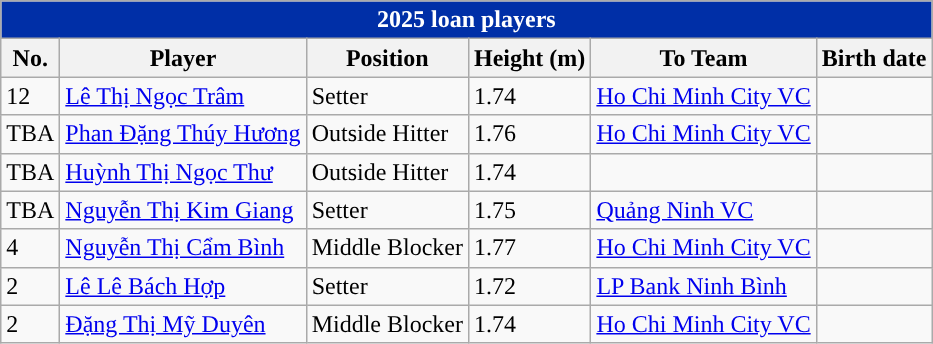<table class="wikitable sortable" style="font-size:100%">
<tr>
<th colspan=6 style="background:#002FA7; color:#FFFFFF;">2025 loan players</th>
</tr>
<tr>
<th>No.</th>
<th>Player</th>
<th>Position</th>
<th>Height (m)</th>
<th>To Team</th>
<th>Birth date</th>
</tr>
<tr>
<td>12</td>
<td> <a href='#'>Lê Thị Ngọc Trâm</a></td>
<td>Setter</td>
<td>1.74</td>
<td><a href='#'>Ho Chi Minh City VC</a></td>
<td></td>
</tr>
<tr>
<td>TBA</td>
<td> <a href='#'>Phan Đặng Thúy Hương</a></td>
<td>Outside Hitter</td>
<td>1.76</td>
<td><a href='#'>Ho Chi Minh City VC</a></td>
<td></td>
</tr>
<tr>
<td>TBA</td>
<td> <a href='#'>Huỳnh Thị Ngọc Thư</a></td>
<td>Outside Hitter</td>
<td>1.74</td>
<td></td>
<td></td>
</tr>
<tr>
<td>TBA</td>
<td> <a href='#'>Nguyễn Thị Kim Giang</a></td>
<td>Setter</td>
<td>1.75</td>
<td><a href='#'>Quảng Ninh VC</a></td>
<td></td>
</tr>
<tr>
<td>4</td>
<td> <a href='#'>Nguyễn Thị Cẩm Bình</a></td>
<td>Middle Blocker</td>
<td>1.77</td>
<td><a href='#'>Ho Chi Minh City VC</a></td>
<td></td>
</tr>
<tr>
<td>2</td>
<td> <a href='#'>Lê Lê Bách Hợp</a></td>
<td>Setter</td>
<td>1.72</td>
<td><a href='#'>LP Bank Ninh Bình</a></td>
<td></td>
</tr>
<tr>
<td>2</td>
<td> <a href='#'>Đặng Thị Mỹ Duyên</a></td>
<td>Middle Blocker</td>
<td>1.74</td>
<td><a href='#'>Ho Chi Minh City VC</a></td>
<td></td>
</tr>
</table>
